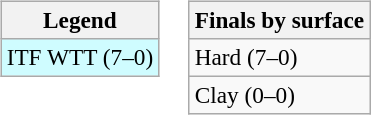<table>
<tr valign=top>
<td><br><table class=wikitable style=font-size:97%>
<tr>
<th>Legend</th>
</tr>
<tr bgcolor=cffcff>
<td>ITF WTT (7–0)</td>
</tr>
</table>
</td>
<td><br><table class=wikitable style=font-size:97%>
<tr>
<th>Finals by surface</th>
</tr>
<tr>
<td>Hard (7–0)</td>
</tr>
<tr>
<td>Clay (0–0)</td>
</tr>
</table>
</td>
</tr>
</table>
